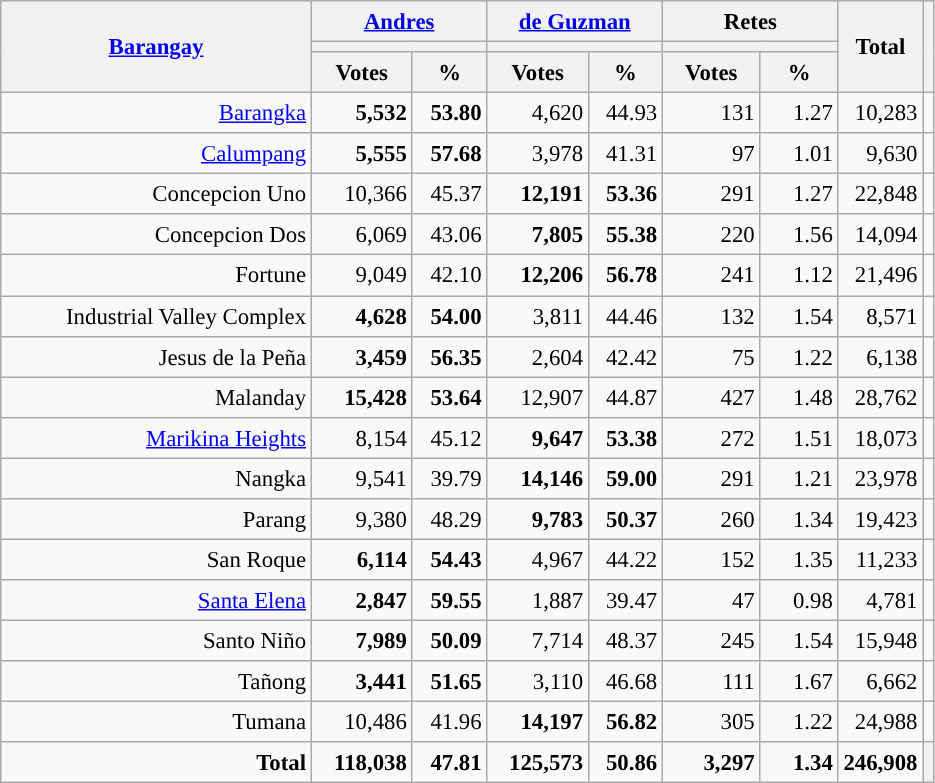<table class="wikitable collapsible" style="text-align:right; font-size:95%; line-height:20px;">
<tr>
<th rowspan="3" width="200"><a href='#'>Barangay</a></th>
<th colspan="2" width="110"><a href='#'>Andres</a></th>
<th colspan="2" width="110"><a href='#'>de Guzman</a></th>
<th colspan="2" width="110">Retes</th>
<th rowspan="3">Total</th>
<th rowspan="3"></th>
</tr>
<tr>
<th colspan="2" style="background:"></th>
<th colspan="2" style="background:"></th>
<th colspan="2" style="background:"></th>
</tr>
<tr>
<th>Votes</th>
<th>%</th>
<th>Votes</th>
<th>%</th>
<th>Votes</th>
<th>%</th>
</tr>
<tr>
<td><a href='#'>Barangka</a></td>
<td style="background:#"><strong>5,532</strong></td>
<td style="background:#"><strong>53.80</strong></td>
<td align="right">4,620</td>
<td align="right">44.93</td>
<td align="right">131</td>
<td align="right">1.27</td>
<td align="right">10,283</td>
<td></td>
</tr>
<tr>
<td><a href='#'>Calumpang</a></td>
<td style="background:#"><strong>5,555</strong></td>
<td style="background:#"><strong>57.68</strong></td>
<td align="right">3,978</td>
<td align="right">41.31</td>
<td align="right">97</td>
<td align="right">1.01</td>
<td align="right">9,630</td>
<td></td>
</tr>
<tr>
<td>Concepcion Uno</td>
<td align="right">10,366</td>
<td align="right">45.37</td>
<td style="background:#"><strong>12,191</strong></td>
<td style="background:#"><strong>53.36</strong></td>
<td align="right">291</td>
<td align="right">1.27</td>
<td align="right">22,848</td>
<td></td>
</tr>
<tr>
<td>Concepcion Dos</td>
<td align="right">6,069</td>
<td align="right">43.06</td>
<td style="background:#"><strong>7,805</strong></td>
<td style="background:#"><strong>55.38</strong></td>
<td align="right">220</td>
<td align="right">1.56</td>
<td align="right">14,094</td>
<td></td>
</tr>
<tr>
<td>Fortune</td>
<td align="right">9,049</td>
<td align="right">42.10</td>
<td style="background:#"><strong>12,206</strong></td>
<td style="background:#"><strong>56.78</strong></td>
<td align="right">241</td>
<td align="right">1.12</td>
<td align="right">21,496</td>
<td></td>
</tr>
<tr>
<td>Industrial Valley Complex</td>
<td style="background:#"><strong>4,628</strong></td>
<td style="background:#"><strong>54.00</strong></td>
<td align="right">3,811</td>
<td align="right">44.46</td>
<td align="right">132</td>
<td align="right">1.54</td>
<td align="right">8,571</td>
<td></td>
</tr>
<tr>
<td>Jesus de la Peña</td>
<td style="background:#"><strong>3,459</strong></td>
<td style="background:#"><strong>56.35</strong></td>
<td align="right">2,604</td>
<td align="right">42.42</td>
<td align="right">75</td>
<td align="right">1.22</td>
<td align="right">6,138</td>
<td></td>
</tr>
<tr>
<td>Malanday</td>
<td style="background:#"><strong>15,428</strong></td>
<td style="background:#"><strong>53.64</strong></td>
<td align="right">12,907</td>
<td align="right">44.87</td>
<td align="right">427</td>
<td align="right">1.48</td>
<td align="right">28,762</td>
<td></td>
</tr>
<tr>
<td><a href='#'>Marikina Heights</a></td>
<td align="right">8,154</td>
<td align="right">45.12</td>
<td style="background:#"><strong>9,647</strong></td>
<td style="background:#"><strong>53.38</strong></td>
<td align="right">272</td>
<td align="right">1.51</td>
<td align="right">18,073</td>
<td></td>
</tr>
<tr>
<td>Nangka</td>
<td align="right">9,541</td>
<td align="right">39.79</td>
<td style="background:#"><strong>14,146</strong></td>
<td style="background:#"><strong>59.00</strong></td>
<td align="right">291</td>
<td align="right">1.21</td>
<td align="right">23,978</td>
<td></td>
</tr>
<tr>
<td>Parang</td>
<td align="right">9,380</td>
<td align="right">48.29</td>
<td style="background:#"><strong>9,783</strong></td>
<td style="background:#"><strong>50.37</strong></td>
<td align="right">260</td>
<td align="right">1.34</td>
<td align="right">19,423</td>
<td></td>
</tr>
<tr>
<td>San Roque</td>
<td style="background:#"><strong>6,114</strong></td>
<td style="background:#"><strong>54.43</strong></td>
<td align="right">4,967</td>
<td align="right">44.22</td>
<td align="right">152</td>
<td align="right">1.35</td>
<td align="right">11,233</td>
<td></td>
</tr>
<tr>
<td><a href='#'>Santa Elena</a></td>
<td style="background:#"><strong>2,847</strong></td>
<td style="background:#"><strong>59.55</strong></td>
<td align="right">1,887</td>
<td align="right">39.47</td>
<td align="right">47</td>
<td align="right">0.98</td>
<td align="right">4,781</td>
<td></td>
</tr>
<tr>
<td>Santo Niño</td>
<td style="background:#"><strong>7,989</strong></td>
<td style="background:#"><strong>50.09</strong></td>
<td align="right">7,714</td>
<td align="right">48.37</td>
<td align="right">245</td>
<td align="right">1.54</td>
<td align="right">15,948</td>
<td></td>
</tr>
<tr>
<td>Tañong</td>
<td style="background:#"><strong>3,441</strong></td>
<td style="background:#"><strong>51.65</strong></td>
<td align="right">3,110</td>
<td align="right">46.68</td>
<td align="right">111</td>
<td align="right">1.67</td>
<td align="right">6,662</td>
<td></td>
</tr>
<tr>
<td>Tumana</td>
<td align="right">10,486</td>
<td align="right">41.96</td>
<td style="background:#"><strong>14,197</strong></td>
<td style="background:#"><strong>56.82</strong></td>
<td align="right">305</td>
<td align="right">1.22</td>
<td align="right">24,988</td>
<td></td>
</tr>
<tr>
<td><strong>Total</strong></td>
<td align="right"><strong>118,038</strong></td>
<td align="right"><strong>47.81</strong></td>
<td style="background:#"><strong>125,573</strong></td>
<td style="background:#"><strong>50.86</strong></td>
<td align="right"><strong>3,297</strong></td>
<td align="right"><strong>1.34</strong></td>
<td align="right"><strong>246,908</strong></td>
<th></th>
</tr>
</table>
